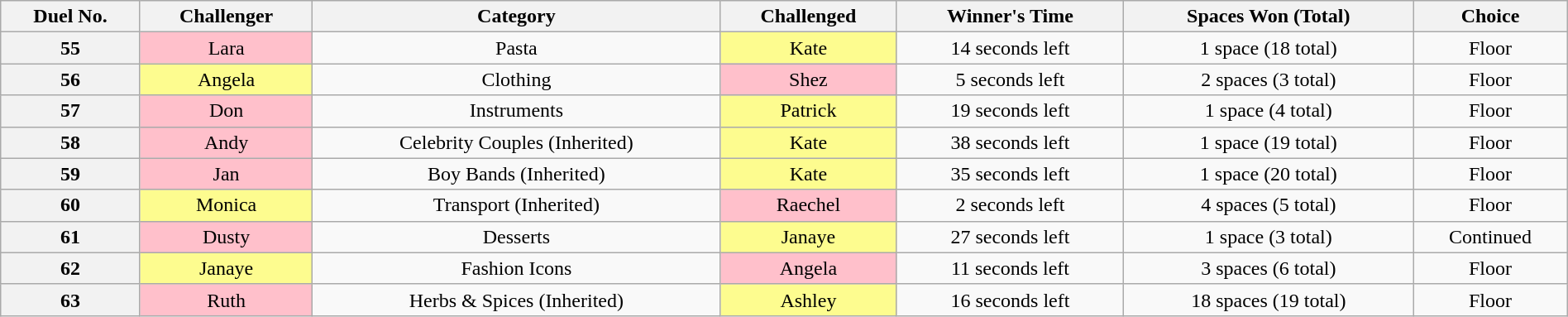<table class="wikitable sortable mw-collapsible mw-collapsed" style="text-align:center; width:100%">
<tr>
<th scope="col">Duel No.</th>
<th scope="col">Challenger</th>
<th scope="col">Category</th>
<th scope="col">Challenged</th>
<th scope="col">Winner's Time</th>
<th scope="col">Spaces Won (Total)</th>
<th scope="col">Choice</th>
</tr>
<tr>
<th>55</th>
<td style="background:pink;">Lara</td>
<td>Pasta</td>
<td style="background:#fdfc8f;">Kate</td>
<td>14 seconds left</td>
<td>1 space (18 total)</td>
<td>Floor</td>
</tr>
<tr>
<th>56</th>
<td style="background:#fdfc8f;">Angela</td>
<td>Clothing</td>
<td style="background:pink;">Shez</td>
<td>5 seconds left</td>
<td>2 spaces (3 total)</td>
<td>Floor</td>
</tr>
<tr>
<th>57</th>
<td style="background:pink;">Don</td>
<td>Instruments</td>
<td style="background:#fdfc8f;">Patrick</td>
<td>19 seconds left</td>
<td>1 space (4 total)</td>
<td>Floor</td>
</tr>
<tr>
<th>58</th>
<td style="background:pink;">Andy</td>
<td>Celebrity Couples (Inherited)</td>
<td style="background:#fdfc8f;">Kate</td>
<td>38 seconds left</td>
<td>1 space (19 total)</td>
<td>Floor</td>
</tr>
<tr>
<th>59</th>
<td style="background:pink;">Jan</td>
<td>Boy Bands (Inherited)</td>
<td style="background:#fdfc8f;">Kate</td>
<td>35 seconds left</td>
<td>1 space (20 total)</td>
<td>Floor</td>
</tr>
<tr>
<th>60</th>
<td style="background:#fdfc8f;">Monica</td>
<td>Transport (Inherited)</td>
<td style="background:pink;">Raechel</td>
<td>2 seconds left</td>
<td>4 spaces (5 total)</td>
<td>Floor</td>
</tr>
<tr>
<th>61</th>
<td style="background:pink;">Dusty</td>
<td>Desserts</td>
<td style="background:#fdfc8f;">Janaye</td>
<td>27 seconds left</td>
<td>1 space (3 total)</td>
<td>Continued</td>
</tr>
<tr>
<th>62</th>
<td style="background:#fdfc8f;">Janaye</td>
<td>Fashion Icons</td>
<td style="background:pink;">Angela</td>
<td>11 seconds left</td>
<td>3 spaces (6 total)</td>
<td>Floor</td>
</tr>
<tr>
<th>63</th>
<td style="background:pink;">Ruth</td>
<td>Herbs & Spices (Inherited)</td>
<td style="background:#fdfc8f;">Ashley</td>
<td>16 seconds left</td>
<td>18 spaces (19 total)</td>
<td>Floor</td>
</tr>
</table>
